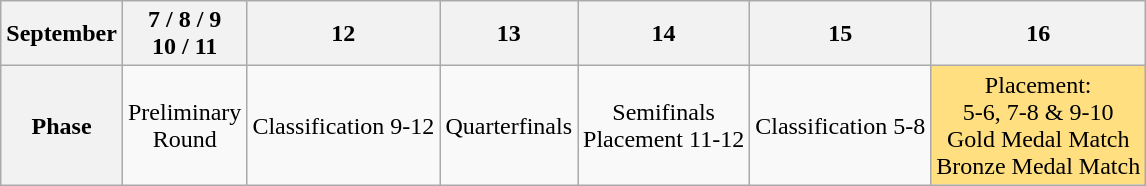<table class="wikitable" style="text-align:center">
<tr>
<th>September</th>
<th>7 / 8 / 9<br>10 / 11</th>
<th>12</th>
<th>13</th>
<th>14</th>
<th>15</th>
<th>16</th>
</tr>
<tr>
<th>Phase</th>
<td>Preliminary<br>Round</td>
<td>Classification 9-12</td>
<td>Quarterfinals</td>
<td>Semifinals<br>Placement 11-12</td>
<td>Classification 5-8</td>
<td bgcolor="FFDF80">Placement:<br>5-6, 7-8 & 9-10<br>Gold Medal Match<br>Bronze Medal Match</td>
</tr>
</table>
